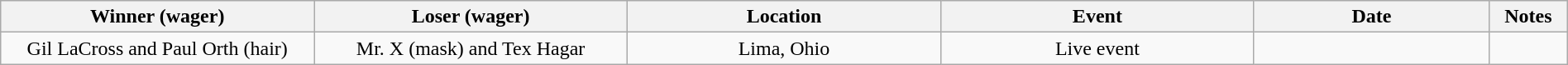<table class="wikitable sortable" width=100%  style="text-align: center">
<tr>
<th width=20% scope="col">Winner (wager)</th>
<th width=20% scope="col">Loser (wager)</th>
<th width=20% scope="col">Location</th>
<th width=20% scope="col">Event</th>
<th width=15% scope="col">Date</th>
<th class="unsortable" width=5% scope="col">Notes</th>
</tr>
<tr>
<td>Gil LaCross and Paul Orth (hair)</td>
<td>Mr. X (mask) and Tex Hagar</td>
<td>Lima, Ohio</td>
<td>Live event</td>
<td></td>
<td></td>
</tr>
</table>
